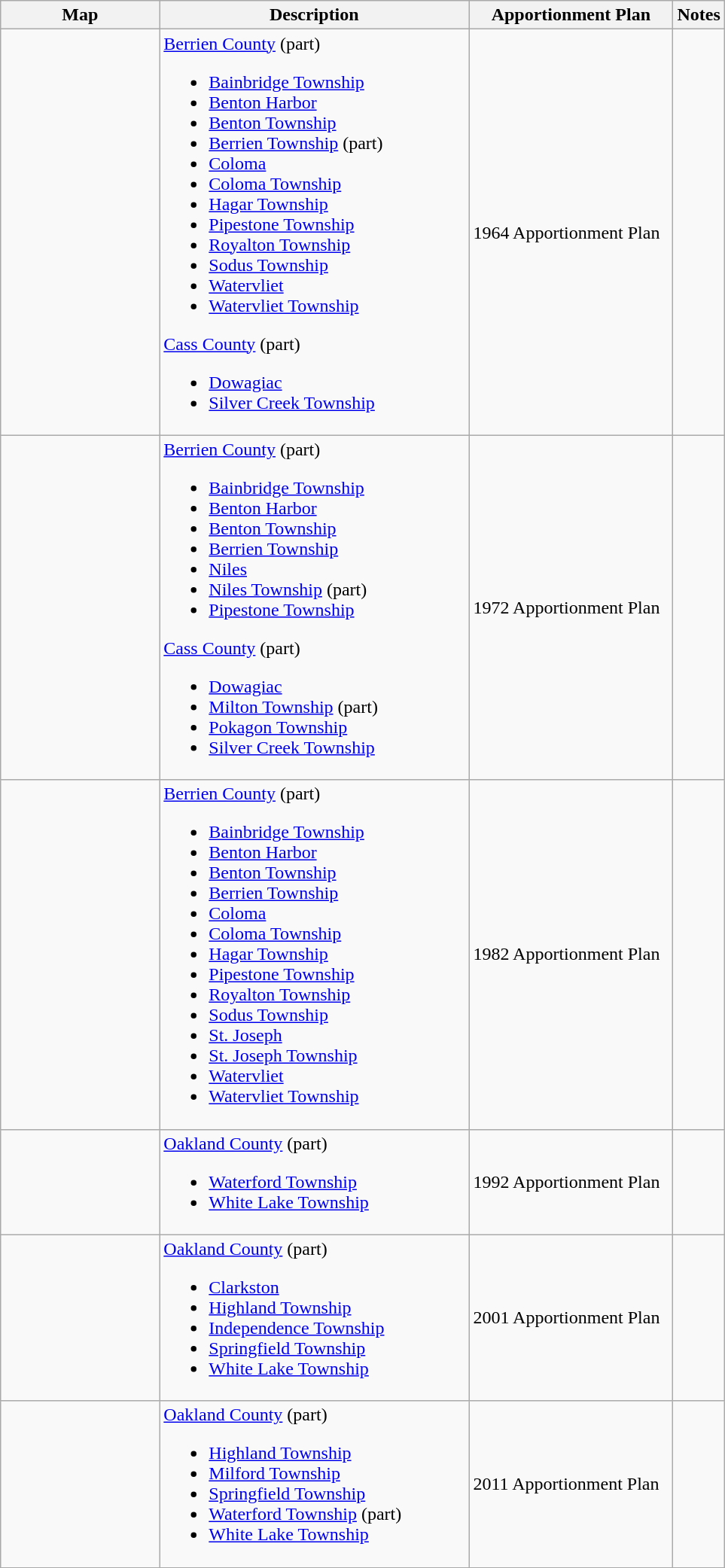<table class="wikitable sortable">
<tr>
<th style="width:100pt;">Map</th>
<th style="width:200pt;">Description</th>
<th style="width:130pt;">Apportionment Plan</th>
<th style="width:15pt;">Notes</th>
</tr>
<tr>
<td></td>
<td><a href='#'>Berrien County</a> (part)<br><ul><li><a href='#'>Bainbridge Township</a></li><li><a href='#'>Benton Harbor</a></li><li><a href='#'>Benton Township</a></li><li><a href='#'>Berrien Township</a> (part)</li><li><a href='#'>Coloma</a></li><li><a href='#'>Coloma Township</a></li><li><a href='#'>Hagar Township</a></li><li><a href='#'>Pipestone Township</a></li><li><a href='#'>Royalton Township</a></li><li><a href='#'>Sodus Township</a></li><li><a href='#'>Watervliet</a></li><li><a href='#'>Watervliet Township</a></li></ul><a href='#'>Cass County</a> (part)<ul><li><a href='#'>Dowagiac</a></li><li><a href='#'>Silver Creek Township</a></li></ul></td>
<td>1964 Apportionment Plan</td>
<td></td>
</tr>
<tr>
<td></td>
<td><a href='#'>Berrien County</a> (part)<br><ul><li><a href='#'>Bainbridge Township</a></li><li><a href='#'>Benton Harbor</a></li><li><a href='#'>Benton Township</a></li><li><a href='#'>Berrien Township</a></li><li><a href='#'>Niles</a></li><li><a href='#'>Niles Township</a> (part)</li><li><a href='#'>Pipestone Township</a></li></ul><a href='#'>Cass County</a> (part)<ul><li><a href='#'>Dowagiac</a></li><li><a href='#'>Milton Township</a> (part)</li><li><a href='#'>Pokagon Township</a></li><li><a href='#'>Silver Creek Township</a></li></ul></td>
<td>1972 Apportionment Plan</td>
<td></td>
</tr>
<tr>
<td></td>
<td><a href='#'>Berrien County</a> (part)<br><ul><li><a href='#'>Bainbridge Township</a></li><li><a href='#'>Benton Harbor</a></li><li><a href='#'>Benton Township</a></li><li><a href='#'>Berrien Township</a></li><li><a href='#'>Coloma</a></li><li><a href='#'>Coloma Township</a></li><li><a href='#'>Hagar Township</a></li><li><a href='#'>Pipestone Township</a></li><li><a href='#'>Royalton Township</a></li><li><a href='#'>Sodus Township</a></li><li><a href='#'>St. Joseph</a></li><li><a href='#'>St. Joseph Township</a></li><li><a href='#'>Watervliet</a></li><li><a href='#'>Watervliet Township</a></li></ul></td>
<td>1982 Apportionment Plan</td>
<td></td>
</tr>
<tr>
<td></td>
<td><a href='#'>Oakland County</a> (part)<br><ul><li><a href='#'>Waterford Township</a></li><li><a href='#'>White Lake Township</a></li></ul></td>
<td>1992 Apportionment Plan</td>
<td></td>
</tr>
<tr>
<td></td>
<td><a href='#'>Oakland County</a> (part)<br><ul><li><a href='#'>Clarkston</a></li><li><a href='#'>Highland Township</a></li><li><a href='#'>Independence Township</a></li><li><a href='#'>Springfield Township</a></li><li><a href='#'>White Lake Township</a></li></ul></td>
<td>2001 Apportionment Plan</td>
<td></td>
</tr>
<tr>
<td></td>
<td><a href='#'>Oakland County</a> (part)<br><ul><li><a href='#'>Highland Township</a></li><li><a href='#'>Milford Township</a></li><li><a href='#'>Springfield Township</a></li><li><a href='#'>Waterford Township</a> (part)</li><li><a href='#'>White Lake Township</a></li></ul></td>
<td>2011 Apportionment Plan</td>
<td></td>
</tr>
<tr>
</tr>
</table>
